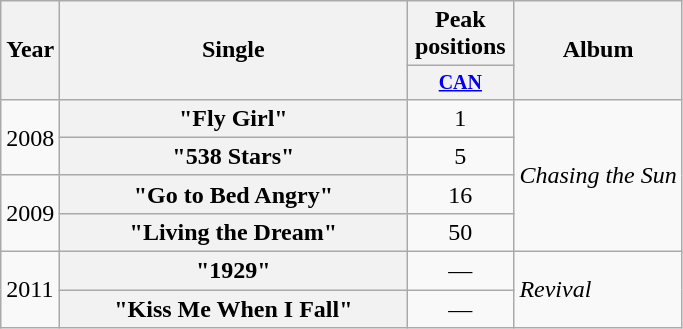<table class="wikitable plainrowheaders">
<tr>
<th rowspan="2">Year</th>
<th rowspan="2" style="width:14em;">Single</th>
<th>Peak positions</th>
<th rowspan="2">Album</th>
</tr>
<tr style="font-size:smaller;">
<th style="width:65px;"><a href='#'>CAN</a></th>
</tr>
<tr>
<td rowspan="2">2008</td>
<th scope="row">"Fly Girl"</th>
<td style="text-align:center;">1</td>
<td rowspan="4"><em>Chasing the Sun</em></td>
</tr>
<tr>
<th scope="row">"538 Stars"</th>
<td style="text-align:center;">5</td>
</tr>
<tr>
<td rowspan="2">2009</td>
<th scope="row">"Go to Bed Angry"</th>
<td style="text-align:center;">16</td>
</tr>
<tr>
<th scope="row">"Living the Dream"</th>
<td style="text-align:center;">50</td>
</tr>
<tr>
<td rowspan="2">2011</td>
<th scope="row">"1929"</th>
<td style="text-align:center;">—</td>
<td rowspan="2"><em>Revival</em></td>
</tr>
<tr>
<th scope="row">"Kiss Me When I Fall"</th>
<td style="text-align:center;">—</td>
</tr>
</table>
